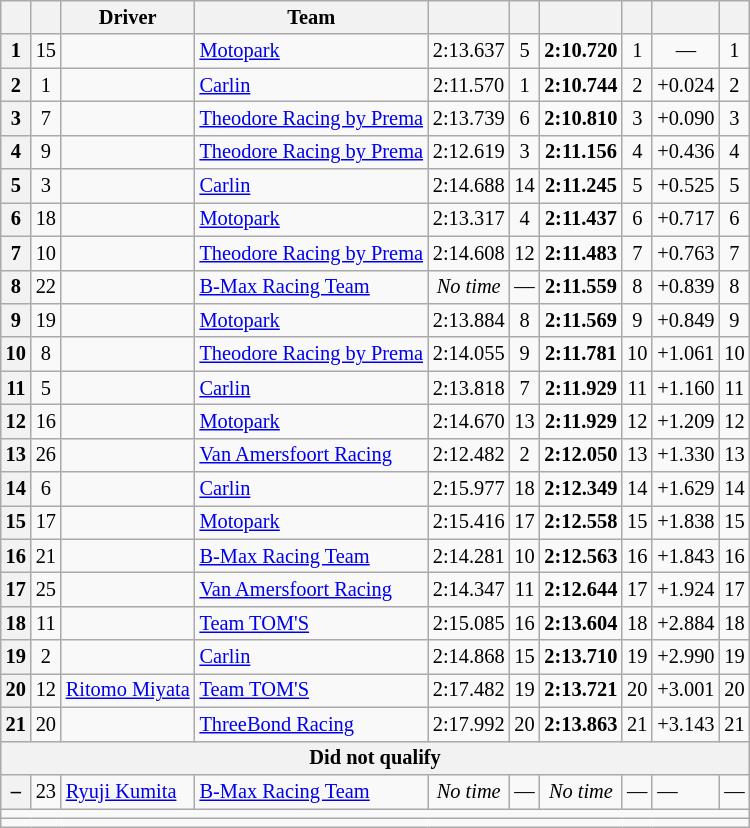<table class="wikitable sortable" style="font-size:85%;">
<tr>
<th scope="col"></th>
<th scope="col"></th>
<th scope="col">Driver</th>
<th scope="col">Team</th>
<th scope="col"></th>
<th scope="col"></th>
<th scope="col"></th>
<th scope="col"></th>
<th scope="col"></th>
<th scope="col"></th>
</tr>
<tr>
<th scope="row">1</th>
<td align="center">15</td>
<td> </td>
<td><a href='#'>Motopark</a></td>
<td align="center">2:13.637</td>
<td align="center">5</td>
<td align="center"><strong>2:10.720</strong></td>
<td align="center">1</td>
<td align="center">—</td>
<td align="center">1</td>
</tr>
<tr>
<th scope="row">2</th>
<td align="center">1</td>
<td> </td>
<td><a href='#'>Carlin</a></td>
<td align="center">2:11.570</td>
<td align="center">1</td>
<td align="center"><strong>2:10.744</strong></td>
<td align="center">2</td>
<td align="center">+0.024</td>
<td align="center">2</td>
</tr>
<tr>
<th scope="row">3</th>
<td align="center">7</td>
<td> </td>
<td><a href='#'>Theodore Racing by Prema</a></td>
<td align="center">2:13.739</td>
<td align="center">6</td>
<td align="center"><strong>2:10.810</strong></td>
<td align="center">3</td>
<td align="center">+0.090</td>
<td align="center">3</td>
</tr>
<tr>
<th scope="row">4</th>
<td align="center">9</td>
<td> </td>
<td><a href='#'>Theodore Racing by Prema</a></td>
<td align="center">2:12.619</td>
<td align="center">3</td>
<td align="center"><strong>2:11.156</strong></td>
<td align="center">4</td>
<td align="center">+0.436</td>
<td align="center">4</td>
</tr>
<tr>
<th scope="row">5</th>
<td align="center">3</td>
<td> </td>
<td><a href='#'>Carlin</a></td>
<td align="center">2:14.688</td>
<td align="center">14</td>
<td align="center"><strong>2:11.245</strong></td>
<td align="center">5</td>
<td align="center">+0.525</td>
<td align="center">5</td>
</tr>
<tr>
<th scope="row">6</th>
<td align="center">18</td>
<td> </td>
<td><a href='#'>Motopark</a></td>
<td align="center">2:13.317</td>
<td align="center">4</td>
<td align="center"><strong>2:11.437</strong></td>
<td align="center">6</td>
<td align="center">+0.717</td>
<td align="center">6</td>
</tr>
<tr>
<th scope="row">7</th>
<td align="center">10</td>
<td> </td>
<td><a href='#'>Theodore Racing by Prema</a></td>
<td align="center">2:14.608</td>
<td align="center">12</td>
<td align="center"><strong>2:11.483</strong></td>
<td align="center">7</td>
<td align="center">+0.763</td>
<td align="center">7</td>
</tr>
<tr>
<th scope="row">8</th>
<td align="center">22</td>
<td> </td>
<td><a href='#'>B-Max Racing Team</a></td>
<td align="center"><em>No time</em></td>
<td align="center">—</td>
<td align="center"><strong>2:11.559</strong></td>
<td align="center">8</td>
<td align="center">+0.839</td>
<td align="center">8</td>
</tr>
<tr>
<th scope="row">9</th>
<td align="center">19</td>
<td> </td>
<td><a href='#'>Motopark</a></td>
<td align="center">2:13.884</td>
<td align="center">8</td>
<td align="center"><strong>2:11.569</strong></td>
<td align="center">9</td>
<td align="center">+0.849</td>
<td align="center">9</td>
</tr>
<tr>
<th scope="row">10</th>
<td align="center">8</td>
<td> </td>
<td><a href='#'>Theodore Racing by Prema</a></td>
<td align="center">2:14.055</td>
<td align="center">9</td>
<td align="center"><strong>2:11.781</strong></td>
<td align="center">10</td>
<td align="center">+1.061</td>
<td align="center">10</td>
</tr>
<tr>
<th scope="row">11</th>
<td align="center">5</td>
<td> </td>
<td><a href='#'>Carlin</a></td>
<td align="center">2:13.818</td>
<td align="center">7</td>
<td align="center"><strong>2:11.929</strong></td>
<td align="center">11</td>
<td align="center">+1.160</td>
<td align="center">11</td>
</tr>
<tr>
<th scope="row">12</th>
<td align="center">16</td>
<td> </td>
<td><a href='#'>Motopark</a></td>
<td align="center">2:14.670</td>
<td align="center">13</td>
<td align="center"><strong>2:11.929</strong></td>
<td align="center">12</td>
<td align="center">+1.209</td>
<td align="center">12</td>
</tr>
<tr>
<th scope="row">13</th>
<td align="center">26</td>
<td> </td>
<td><a href='#'>Van Amersfoort Racing</a></td>
<td align="center">2:12.482</td>
<td align="center">2</td>
<td align="center"><strong>2:12.050</strong></td>
<td align="center">13</td>
<td align="center">+1.330</td>
<td align="center">13</td>
</tr>
<tr>
<th scope="row">14</th>
<td align="center">6</td>
<td> </td>
<td><a href='#'>Carlin</a></td>
<td align="center">2:15.977</td>
<td align="center">18</td>
<td align="center"><strong>2:12.349</strong></td>
<td align="center">14</td>
<td align="center">+1.629</td>
<td align="center">14</td>
</tr>
<tr>
<th scope="row">15</th>
<td align="center">17</td>
<td> </td>
<td><a href='#'>Motopark</a></td>
<td align="center">2:15.416</td>
<td align="center">17</td>
<td align="center"><strong>2:12.558</strong></td>
<td align="center">15</td>
<td align="center">+1.838</td>
<td align="center">15</td>
</tr>
<tr>
<th scope="row">16</th>
<td align="center">21</td>
<td> </td>
<td><a href='#'>B-Max Racing Team</a></td>
<td align="center">2:14.281</td>
<td align="center">10</td>
<td align="center"><strong>2:12.563</strong></td>
<td align="center">16</td>
<td align="center">+1.843</td>
<td align="center">16</td>
</tr>
<tr>
<th scope="row">17</th>
<td align="center">25</td>
<td> </td>
<td><a href='#'>Van Amersfoort Racing</a></td>
<td align="center">2:14.347</td>
<td align="center">11</td>
<td align="center"><strong>2:12.644</strong></td>
<td align="center">17</td>
<td align="center">+1.924</td>
<td align="center">17</td>
</tr>
<tr>
<th scope="row">18</th>
<td align="center">11</td>
<td> </td>
<td><a href='#'>Team TOM'S</a></td>
<td align="center">2:15.085</td>
<td align="center">16</td>
<td align="center"><strong>2:13.604</strong></td>
<td align="center">18</td>
<td align="center">+2.884</td>
<td align="center">18</td>
</tr>
<tr>
<th scope="row">19</th>
<td align="center">2</td>
<td> </td>
<td><a href='#'>Carlin</a></td>
<td align="center">2:14.868</td>
<td align="center">15</td>
<td align="center"><strong>2:13.710</strong></td>
<td align="center">19</td>
<td align="center">+2.990</td>
<td align="center">19</td>
</tr>
<tr>
<th scope="row">20</th>
<td align="center">12</td>
<td> <a href='#'>Ritomo Miyata</a></td>
<td><a href='#'>Team TOM'S</a></td>
<td align="center">2:17.482</td>
<td align="center">19</td>
<td align="center"><strong>2:13.721</strong></td>
<td align="center">20</td>
<td align="center">+3.001</td>
<td align="center">20</td>
</tr>
<tr>
<th scope="row">21</th>
<td align="center">20</td>
<td> </td>
<td><a href='#'>ThreeBond Racing</a></td>
<td align="center">2:17.992</td>
<td align="center">20</td>
<td align="center"><strong>2:13.863</strong></td>
<td align="center">21</td>
<td align="center">+3.143</td>
<td align="center">21</td>
</tr>
<tr>
<th colspan="10">Did not qualify</th>
</tr>
<tr>
<th scope="row">–</th>
<td align="center">23</td>
<td> <a href='#'>Ryuji Kumita</a></td>
<td><a href='#'>B-Max Racing Team</a></td>
<td align="center"><em>No time</em></td>
<td align="center">—</td>
<td align="center"><em>No time</em></td>
<td align="center">—</td>
<td>—</td>
<td align="center">—</td>
</tr>
<tr class="sortbottom">
<td colspan="10"></td>
</tr>
<tr class="sortbottom">
<td colspan="10"></td>
</tr>
</table>
